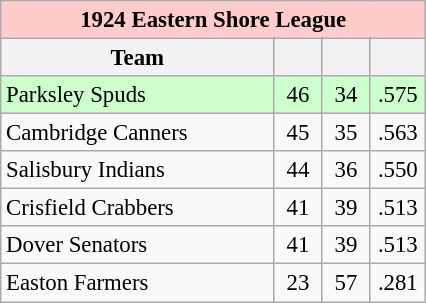<table class="wikitable" style="font-size: 95%;">
<tr>
<th colspan="10" style="background-color: #FFCCCC;text-align:center;vertical-align:middle;">1924 Eastern Shore League</th>
</tr>
<tr>
<th width="175">Team</th>
<th width="25"></th>
<th width="25"></th>
<th width="30"></th>
</tr>
<tr style="background-color:#ccffcc">
<td>Parksley Spuds</td>
<td style="text-align:center;">46</td>
<td style="text-align:center;">34</td>
<td style="text-align:center;">.575</td>
</tr>
<tr>
<td>Cambridge Canners</td>
<td style="text-align:center;">45</td>
<td style="text-align:center;">35</td>
<td style="text-align:center;">.563</td>
</tr>
<tr>
<td>Salisbury Indians</td>
<td style="text-align:center;">44</td>
<td style="text-align:center;">36</td>
<td style="text-align:center;">.550</td>
</tr>
<tr>
<td>Crisfield Crabbers</td>
<td style="text-align:center;">41</td>
<td style="text-align:center;">39</td>
<td style="text-align:center;">.513</td>
</tr>
<tr>
<td>Dover Senators</td>
<td style="text-align:center;">41</td>
<td style="text-align:center;">39</td>
<td style="text-align:center;">.513</td>
</tr>
<tr>
<td>Easton Farmers</td>
<td style="text-align:center;">23</td>
<td style="text-align:center;">57</td>
<td style="text-align:center;">.281</td>
</tr>
</table>
